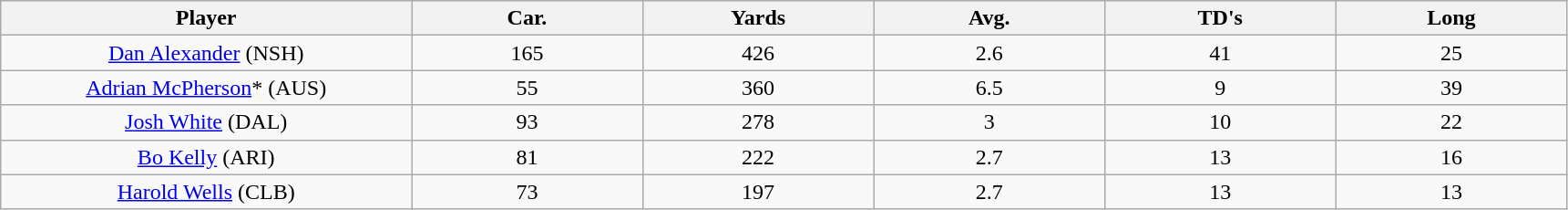<table class="wikitable sortable">
<tr>
<th bgcolor="#DDDDFF" width="16%">Player</th>
<th bgcolor="#DDDDFF" width="9%">Car.</th>
<th bgcolor="#DDDDFF" width="9%">Yards</th>
<th bgcolor="#DDDDFF" width="9%">Avg.</th>
<th bgcolor="#DDDDFF" width="9%">TD's</th>
<th bgcolor="#DDDDFF" width="9%">Long</th>
</tr>
<tr align="center">
<td><a href='#'>Dan Alexander</a> (NSH)</td>
<td>165</td>
<td>426</td>
<td>2.6</td>
<td>41</td>
<td>25</td>
</tr>
<tr align="center">
<td><a href='#'>Adrian McPherson</a>* (AUS)</td>
<td>55</td>
<td>360</td>
<td>6.5</td>
<td>9</td>
<td>39</td>
</tr>
<tr align="center">
<td><a href='#'>Josh White</a> (DAL)</td>
<td>93</td>
<td>278</td>
<td>3</td>
<td>10</td>
<td>22</td>
</tr>
<tr align="center">
<td><a href='#'>Bo Kelly</a> (ARI)</td>
<td>81</td>
<td>222</td>
<td>2.7</td>
<td>13</td>
<td>16</td>
</tr>
<tr align="center">
<td><a href='#'>Harold Wells</a> (CLB)</td>
<td>73</td>
<td>197</td>
<td>2.7</td>
<td>13</td>
<td>13</td>
</tr>
</table>
